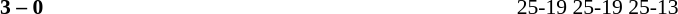<table width=100% cellspacing=1>
<tr>
<th width=20%></th>
<th width=12%></th>
<th width=20%></th>
<th width=33%></th>
<td></td>
</tr>
<tr style=font-size:90%>
<td align=right><strong></strong></td>
<td align=center><strong>3 – 0</strong></td>
<td></td>
<td>25-19 25-19 25-13</td>
</tr>
</table>
